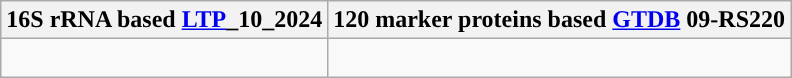<table class="wikitable">
<tr>
<th colspan=1>16S rRNA based <a href='#'>LTP</a>_10_2024</th>
<th colspan=1>120 marker proteins based <a href='#'>GTDB</a> 09-RS220</th>
</tr>
<tr>
<td style="vertical-align:top"><br></td>
<td><br></td>
</tr>
</table>
